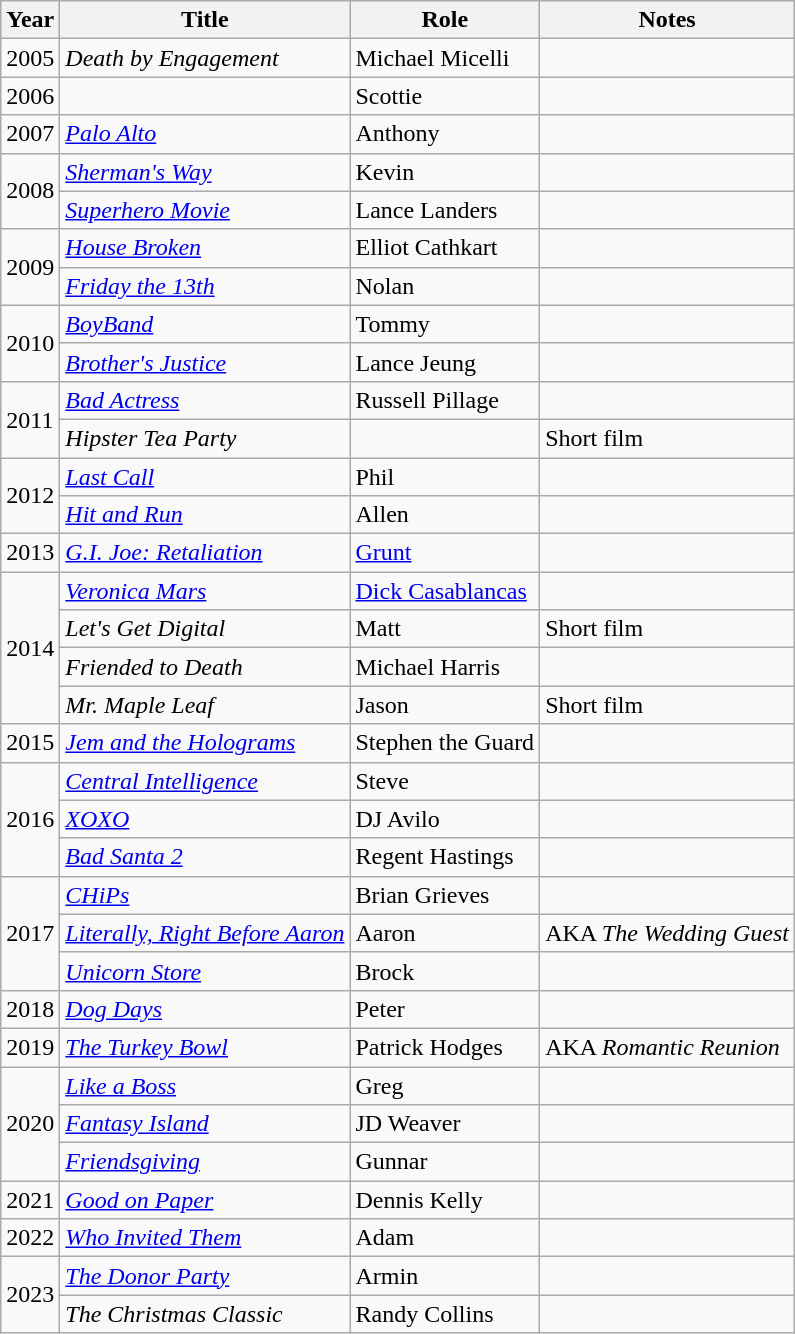<table class="wikitable sortable">
<tr>
<th>Year</th>
<th>Title</th>
<th>Role</th>
<th class="unsortable">Notes</th>
</tr>
<tr>
<td>2005</td>
<td><em>Death by Engagement</em></td>
<td>Michael Micelli</td>
<td></td>
</tr>
<tr>
<td>2006</td>
<td><em></em></td>
<td>Scottie</td>
<td></td>
</tr>
<tr>
<td>2007</td>
<td><em><a href='#'>Palo Alto</a></em></td>
<td>Anthony</td>
<td></td>
</tr>
<tr>
<td rowspan="2">2008</td>
<td><em><a href='#'>Sherman's Way</a></em></td>
<td>Kevin</td>
<td></td>
</tr>
<tr>
<td><em><a href='#'>Superhero Movie</a></em></td>
<td>Lance Landers</td>
<td></td>
</tr>
<tr>
<td rowspan="2">2009</td>
<td><em><a href='#'>House Broken</a></em></td>
<td>Elliot Cathkart</td>
<td></td>
</tr>
<tr>
<td><em><a href='#'>Friday the 13th</a></em></td>
<td>Nolan</td>
<td></td>
</tr>
<tr>
<td rowspan="2">2010</td>
<td><em><a href='#'>BoyBand</a></em></td>
<td>Tommy</td>
<td></td>
</tr>
<tr>
<td><em><a href='#'>Brother's Justice</a></em></td>
<td>Lance Jeung</td>
<td></td>
</tr>
<tr>
<td rowspan="2">2011</td>
<td><em><a href='#'>Bad Actress</a></em></td>
<td>Russell Pillage</td>
<td></td>
</tr>
<tr>
<td><em>Hipster Tea Party</em></td>
<td></td>
<td>Short film</td>
</tr>
<tr>
<td rowspan="2">2012</td>
<td><em><a href='#'>Last Call</a></em></td>
<td>Phil</td>
<td></td>
</tr>
<tr>
<td><em><a href='#'>Hit and Run</a></em></td>
<td>Allen</td>
<td></td>
</tr>
<tr>
<td>2013</td>
<td><em><a href='#'>G.I. Joe: Retaliation</a></em></td>
<td><a href='#'>Grunt</a></td>
<td></td>
</tr>
<tr>
<td rowspan="4">2014</td>
<td><em><a href='#'>Veronica Mars</a></em></td>
<td><a href='#'>Dick Casablancas</a></td>
<td></td>
</tr>
<tr>
<td><em>Let's Get Digital</em></td>
<td>Matt</td>
<td>Short film</td>
</tr>
<tr>
<td><em>Friended to Death</em></td>
<td>Michael Harris</td>
<td></td>
</tr>
<tr>
<td><em>Mr. Maple Leaf</em></td>
<td>Jason</td>
<td>Short film</td>
</tr>
<tr>
<td>2015</td>
<td><em><a href='#'>Jem and the Holograms</a></em></td>
<td>Stephen the Guard</td>
<td></td>
</tr>
<tr>
<td rowspan="3">2016</td>
<td><em><a href='#'>Central Intelligence</a></em></td>
<td>Steve</td>
<td></td>
</tr>
<tr>
<td><em><a href='#'>XOXO</a></em></td>
<td>DJ Avilo</td>
<td></td>
</tr>
<tr>
<td><em><a href='#'>Bad Santa 2</a></em></td>
<td>Regent Hastings</td>
<td></td>
</tr>
<tr>
<td rowspan="3">2017</td>
<td><em><a href='#'>CHiPs</a></em></td>
<td>Brian Grieves</td>
<td></td>
</tr>
<tr>
<td><em><a href='#'>Literally, Right Before Aaron</a></em></td>
<td>Aaron</td>
<td>AKA <em>The Wedding Guest</em></td>
</tr>
<tr>
<td><em><a href='#'>Unicorn Store</a></em></td>
<td>Brock</td>
<td></td>
</tr>
<tr>
<td>2018</td>
<td><em><a href='#'>Dog Days</a></em></td>
<td>Peter</td>
<td></td>
</tr>
<tr>
<td>2019</td>
<td><em><a href='#'>The Turkey Bowl</a></em></td>
<td>Patrick Hodges</td>
<td>AKA <em>Romantic Reunion</em></td>
</tr>
<tr>
<td rowspan="3">2020</td>
<td><em><a href='#'>Like a Boss</a></em></td>
<td>Greg</td>
<td></td>
</tr>
<tr>
<td><em><a href='#'>Fantasy Island</a></em></td>
<td>JD Weaver</td>
<td></td>
</tr>
<tr>
<td><em><a href='#'>Friendsgiving</a></em></td>
<td>Gunnar</td>
<td></td>
</tr>
<tr>
<td>2021</td>
<td><em><a href='#'>Good on Paper</a></em></td>
<td>Dennis Kelly</td>
<td></td>
</tr>
<tr>
<td>2022</td>
<td><em><a href='#'>Who Invited Them</a></em></td>
<td>Adam</td>
<td></td>
</tr>
<tr>
<td rowspan="2">2023</td>
<td><em><a href='#'>The Donor Party</a></em></td>
<td>Armin</td>
<td></td>
</tr>
<tr>
<td><em>The Christmas Classic</em></td>
<td>Randy Collins</td>
<td></td>
</tr>
</table>
